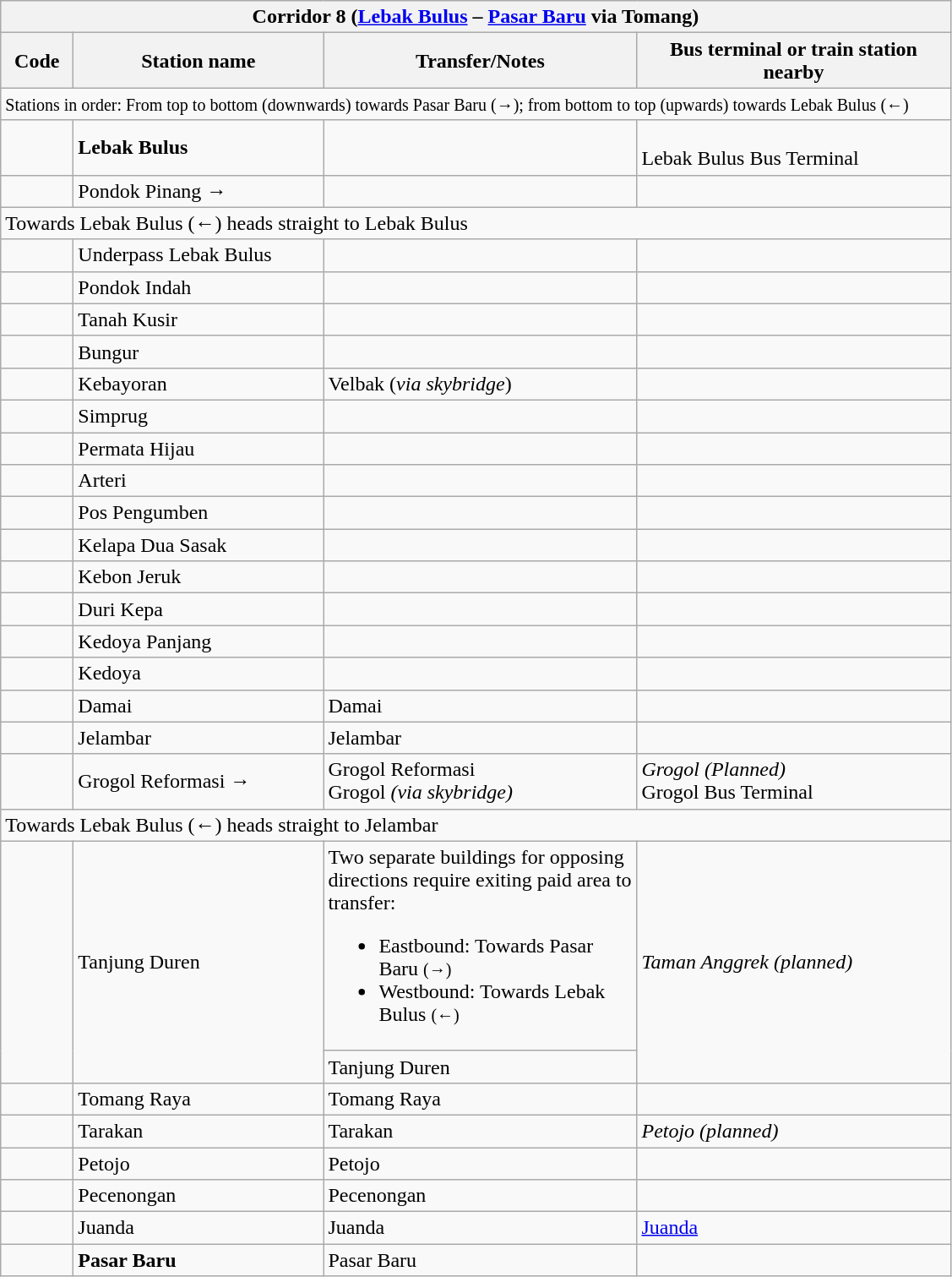<table class="wikitable" style="font-size:100%">
<tr>
<th colspan="4" align="left"> Corridor 8 (<a href='#'>Lebak Bulus</a> – <a href='#'>Pasar Baru</a> via Tomang)</th>
</tr>
<tr>
<th width="50">Code</th>
<th width="190">Station name</th>
<th width="240">Transfer/Notes</th>
<th width="240">Bus terminal or train station nearby</th>
</tr>
<tr>
<td colspan="4"><small>Stations in order: From top to bottom (downwards) towards Pasar Baru (→); from bottom to top (upwards) towards Lebak Bulus (←)</small></td>
</tr>
<tr>
<td align="center"><strong></strong></td>
<td><strong>Lebak Bulus</strong></td>
<td></td>
<td> <br> Lebak Bulus Bus Terminal</td>
</tr>
<tr>
<td align="center"><strong></strong></td>
<td>Pondok Pinang →</td>
<td></td>
<td></td>
</tr>
<tr>
<td colspan="4">Towards Lebak Bulus (←) heads straight to Lebak Bulus</td>
</tr>
<tr>
<td align="center"><strong></strong></td>
<td>Underpass Lebak Bulus</td>
<td></td>
<td></td>
</tr>
<tr>
<td align="center"><strong></strong></td>
<td>Pondok Indah</td>
<td></td>
<td></td>
</tr>
<tr>
<td align="center"><strong></strong></td>
<td>Tanah Kusir</td>
<td></td>
<td></td>
</tr>
<tr>
<td align="center"><strong></strong></td>
<td>Bungur</td>
<td></td>
<td></td>
</tr>
<tr>
<td align="center"><strong></strong></td>
<td>Kebayoran</td>
<td>   Velbak (<em>via skybridge</em>)</td>
<td> </td>
</tr>
<tr>
<td align="center"><strong></strong></td>
<td>Simprug</td>
<td></td>
<td></td>
</tr>
<tr>
<td align="center"><strong></strong></td>
<td>Permata Hijau</td>
<td></td>
<td></td>
</tr>
<tr>
<td align="center"><strong></strong></td>
<td>Arteri</td>
<td></td>
<td></td>
</tr>
<tr>
<td align="center"><strong></strong></td>
<td>Pos Pengumben</td>
<td></td>
<td></td>
</tr>
<tr>
<td align="center"><strong></strong></td>
<td>Kelapa Dua Sasak</td>
<td></td>
<td></td>
</tr>
<tr>
<td align="center"><strong></strong></td>
<td>Kebon Jeruk</td>
<td></td>
<td></td>
</tr>
<tr>
<td align="center"><strong></strong></td>
<td>Duri Kepa</td>
<td></td>
<td></td>
</tr>
<tr>
<td align="center"><strong></strong></td>
<td>Kedoya Panjang</td>
<td></td>
<td></td>
</tr>
<tr>
<td align="center"><strong></strong></td>
<td>Kedoya</td>
<td></td>
<td></td>
</tr>
<tr>
<td align="center"><strong></strong><br><strong></strong></td>
<td>Damai</td>
<td>   Damai</td>
<td></td>
</tr>
<tr>
<td align="center"><strong></strong><br><strong></strong></td>
<td>Jelambar</td>
<td>    Jelambar</td>
<td> </td>
</tr>
<tr>
<td align="center"><strong></strong><br><strong></strong></td>
<td>Grogol Reformasi →</td>
<td>   Grogol Reformasi<br>  Grogol <em>(via skybridge)</em></td>
<td> <em>Grogol (Planned)</em><br> Grogol Bus Terminal</td>
</tr>
<tr>
<td colspan="4">Towards Lebak Bulus (←) heads straight to Jelambar</td>
</tr>
<tr>
<td rowspan="2" align="center"><strong></strong><br><strong></strong></td>
<td rowspan="2">Tanjung Duren</td>
<td>Two separate buildings for opposing directions require exiting paid area to transfer:<br><ul><li>Eastbound: Towards Pasar Baru <small>(→)</small></li><li>Westbound: Towards Lebak Bulus <small>(←)</small></li></ul></td>
<td rowspan="2"> <em>Taman Anggrek (planned)</em></td>
</tr>
<tr>
<td>   Tanjung Duren</td>
</tr>
<tr>
<td align="center"><strong></strong></td>
<td>Tomang Raya</td>
<td> Tomang Raya</td>
<td></td>
</tr>
<tr>
<td align="center"><strong></strong></td>
<td>Tarakan</td>
<td> Tarakan</td>
<td> <em>Petojo (planned)</em></td>
</tr>
<tr>
<td align="center"><strong></strong></td>
<td>Petojo</td>
<td>   Petojo</td>
<td></td>
</tr>
<tr>
<td align="center"><strong></strong><br><strong></strong></td>
<td>Pecenongan</td>
<td>    Pecenongan</td>
<td></td>
</tr>
<tr>
<td align="center"><strong></strong><br><strong></strong></td>
<td>Juanda</td>
<td>    Juanda</td>
<td> <a href='#'>Juanda</a></td>
</tr>
<tr>
<td align="center"><strong></strong></td>
<td><strong>Pasar Baru</strong></td>
<td> Pasar Baru</td>
<td></td>
</tr>
</table>
